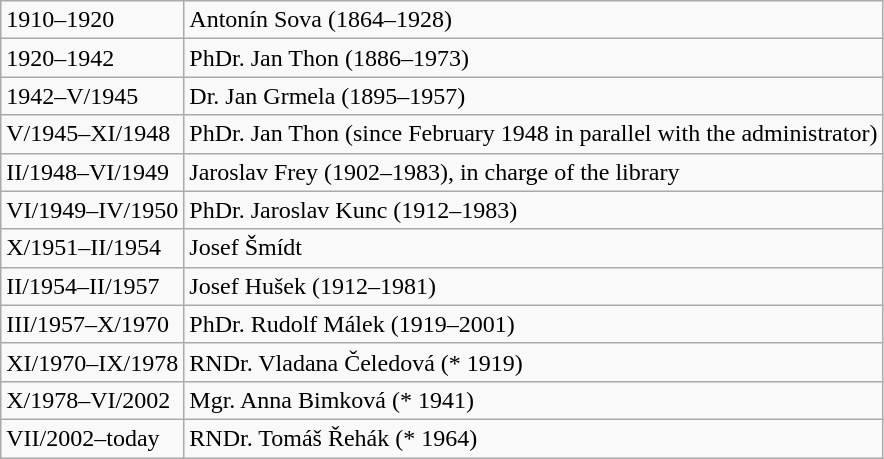<table class="wikitable">
<tr>
<td>1910–1920</td>
<td>Antonín Sova (1864–1928)</td>
</tr>
<tr>
<td>1920–1942</td>
<td>PhDr. Jan Thon (1886–1973)</td>
</tr>
<tr>
<td>1942–V/1945</td>
<td>Dr. Jan Grmela (1895–1957)</td>
</tr>
<tr>
<td>V/1945–XI/1948</td>
<td>PhDr. Jan Thon (since February 1948 in parallel with the administrator)</td>
</tr>
<tr>
<td>II/1948–VI/1949</td>
<td>Jaroslav Frey (1902–1983), in charge of the library</td>
</tr>
<tr>
<td>VI/1949–IV/1950</td>
<td>PhDr. Jaroslav Kunc (1912–1983)</td>
</tr>
<tr>
<td>X/1951–II/1954</td>
<td>Josef Šmídt</td>
</tr>
<tr>
<td>II/1954–II/1957</td>
<td>Josef Hušek (1912–1981)</td>
</tr>
<tr>
<td>III/1957–X/1970</td>
<td>PhDr. Rudolf Málek (1919–2001)</td>
</tr>
<tr>
<td>XI/1970–IX/1978</td>
<td>RNDr. Vladana Čeledová (* 1919)</td>
</tr>
<tr>
<td>X/1978–VI/2002</td>
<td>Mgr. Anna Bimková (* 1941)</td>
</tr>
<tr>
<td>VII/2002–today</td>
<td>RNDr. Tomáš Řehák (* 1964)</td>
</tr>
</table>
